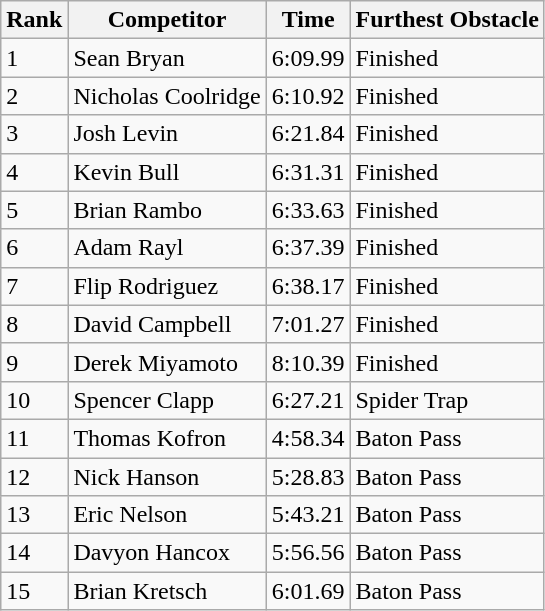<table class="wikitable sortable mw-collapsible">
<tr>
<th>Rank</th>
<th>Competitor</th>
<th>Time</th>
<th>Furthest Obstacle</th>
</tr>
<tr>
<td>1</td>
<td>Sean Bryan</td>
<td>6:09.99</td>
<td>Finished</td>
</tr>
<tr>
<td>2</td>
<td>Nicholas Coolridge</td>
<td>6:10.92</td>
<td>Finished</td>
</tr>
<tr>
<td>3</td>
<td>Josh Levin</td>
<td>6:21.84</td>
<td>Finished</td>
</tr>
<tr>
<td>4</td>
<td>Kevin Bull</td>
<td>6:31.31</td>
<td>Finished</td>
</tr>
<tr>
<td>5</td>
<td>Brian Rambo</td>
<td>6:33.63</td>
<td>Finished</td>
</tr>
<tr>
<td>6</td>
<td>Adam Rayl</td>
<td>6:37.39</td>
<td>Finished</td>
</tr>
<tr>
<td>7</td>
<td>Flip Rodriguez</td>
<td>6:38.17</td>
<td>Finished</td>
</tr>
<tr>
<td>8</td>
<td>David Campbell</td>
<td>7:01.27</td>
<td>Finished</td>
</tr>
<tr>
<td>9</td>
<td>Derek Miyamoto</td>
<td>8:10.39</td>
<td>Finished</td>
</tr>
<tr>
<td>10</td>
<td>Spencer Clapp</td>
<td>6:27.21</td>
<td>Spider Trap</td>
</tr>
<tr>
<td>11</td>
<td>Thomas Kofron</td>
<td>4:58.34</td>
<td>Baton Pass</td>
</tr>
<tr>
<td>12</td>
<td>Nick Hanson</td>
<td>5:28.83</td>
<td>Baton Pass</td>
</tr>
<tr>
<td>13</td>
<td>Eric Nelson</td>
<td>5:43.21</td>
<td>Baton Pass</td>
</tr>
<tr>
<td>14</td>
<td>Davyon Hancox</td>
<td>5:56.56</td>
<td>Baton Pass</td>
</tr>
<tr>
<td>15</td>
<td>Brian Kretsch</td>
<td>6:01.69</td>
<td>Baton Pass</td>
</tr>
</table>
